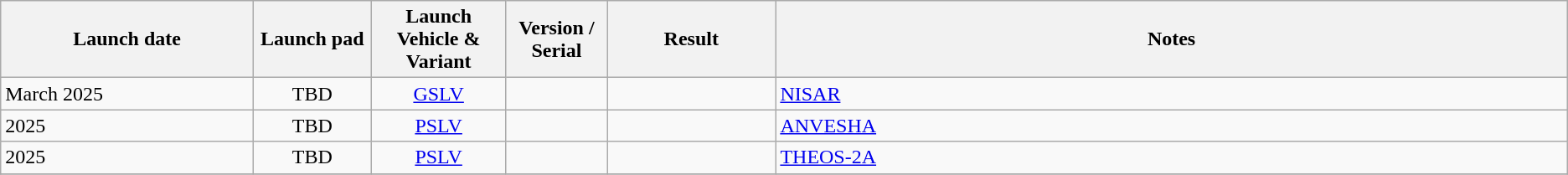<table class="wikitable sortable">
<tr>
<th style="width:15%;">Launch date</th>
<th style="width:7%;">Launch pad</th>
<th style="width:8%;">Launch Vehicle & Variant</th>
<th style="width:6%;">Version / <br>Serial <br></th>
<th style="width:10%;">Result</th>
<th style="width:47%;">Notes</th>
</tr>
<tr>
<td>March 2025</td>
<td align=center>TBD</td>
<td align=center><a href='#'>GSLV</a></td>
<td align=center></td>
<td></td>
<td><a href='#'>NISAR</a></td>
</tr>
<tr>
<td>2025</td>
<td align=center>TBD</td>
<td align=center><a href='#'>PSLV</a></td>
<td align=center></td>
<td></td>
<td><a href='#'>ANVESHA</a></td>
</tr>
<tr>
<td>2025</td>
<td align=center>TBD</td>
<td align=center><a href='#'>PSLV</a></td>
<td align=center></td>
<td></td>
<td><a href='#'>THEOS-2A</a></td>
</tr>
<tr>
</tr>
</table>
